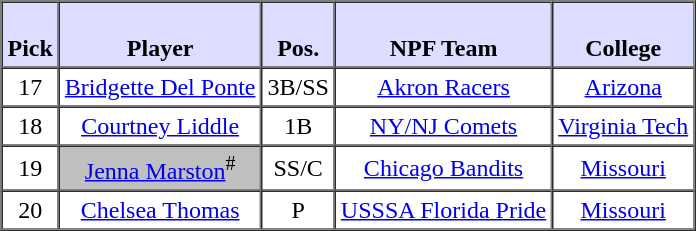<table border="1" cellpadding="3" cellspacing="0" style="text-align:center;">
<tr>
<th style="background:#ddf;"><br>Pick</th>
<th style="background:#ddf;"><br>Player</th>
<th style="background:#ddf;"><br>Pos.</th>
<th style="background:#ddf;"><br>NPF Team</th>
<th style="background:#ddf;"><br>College</th>
</tr>
<tr>
<td>17</td>
<td><a href='#'>Bridgette Del Ponte</a></td>
<td>3B/SS</td>
<td><a href='#'>Akron Racers</a></td>
<td><a href='#'>Arizona</a></td>
</tr>
<tr>
<td>18</td>
<td><a href='#'>Courtney Liddle</a></td>
<td>1B</td>
<td><a href='#'>NY/NJ Comets</a></td>
<td><a href='#'>Virginia Tech</a></td>
</tr>
<tr>
<td>19</td>
<td style="background:#C0C0C0;"><a href='#'>Jenna Marston</a><sup>#</sup></td>
<td>SS/C</td>
<td><a href='#'>Chicago Bandits</a></td>
<td><a href='#'>Missouri</a></td>
</tr>
<tr>
<td>20</td>
<td><a href='#'>Chelsea Thomas</a></td>
<td>P</td>
<td><a href='#'>USSSA Florida Pride</a></td>
<td><a href='#'>Missouri</a></td>
</tr>
</table>
